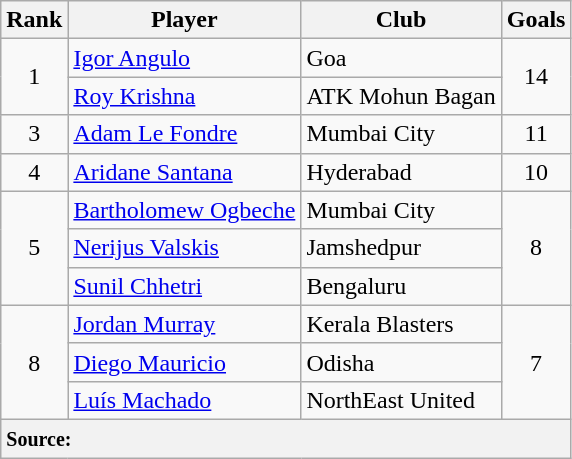<table class="wikitable" style="text-align:center">
<tr>
<th>Rank</th>
<th>Player</th>
<th>Club</th>
<th>Goals</th>
</tr>
<tr>
<td rowspan="2">1</td>
<td align="left"> <a href='#'>Igor Angulo</a></td>
<td align="left">Goa</td>
<td rowspan="2">14</td>
</tr>
<tr>
<td align="left"> <a href='#'>Roy Krishna</a></td>
<td align="left">ATK Mohun Bagan</td>
</tr>
<tr>
<td>3</td>
<td align="left"> <a href='#'>Adam Le Fondre</a></td>
<td align="left">Mumbai City</td>
<td>11</td>
</tr>
<tr>
<td>4</td>
<td align="left"> <a href='#'>Aridane Santana</a></td>
<td align="left">Hyderabad</td>
<td>10</td>
</tr>
<tr>
<td rowspan="3">5</td>
<td align="left"> <a href='#'>Bartholomew Ogbeche</a></td>
<td align="left">Mumbai City</td>
<td rowspan="3">8</td>
</tr>
<tr>
<td align="left"> <a href='#'>Nerijus Valskis</a></td>
<td align="left">Jamshedpur</td>
</tr>
<tr>
<td align="left"> <a href='#'>Sunil Chhetri</a></td>
<td align="left">Bengaluru</td>
</tr>
<tr>
<td rowspan="3">8</td>
<td align="left"> <a href='#'>Jordan Murray</a></td>
<td align="left">Kerala Blasters</td>
<td rowspan="3">7</td>
</tr>
<tr>
<td align="left"> <a href='#'>Diego Mauricio</a></td>
<td align="left">Odisha</td>
</tr>
<tr>
<td align="left"> <a href='#'>Luís Machado</a></td>
<td align="left">NorthEast United</td>
</tr>
<tr>
<th colspan="4" style="text-align:left;"><small>Source:</small></th>
</tr>
</table>
